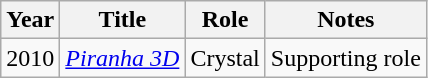<table class="wikitable sortable">
<tr>
<th>Year</th>
<th>Title</th>
<th>Role</th>
<th class="unsortable">Notes</th>
</tr>
<tr>
<td>2010</td>
<td><em><a href='#'>Piranha 3D</a></em></td>
<td>Crystal</td>
<td>Supporting role</td>
</tr>
</table>
